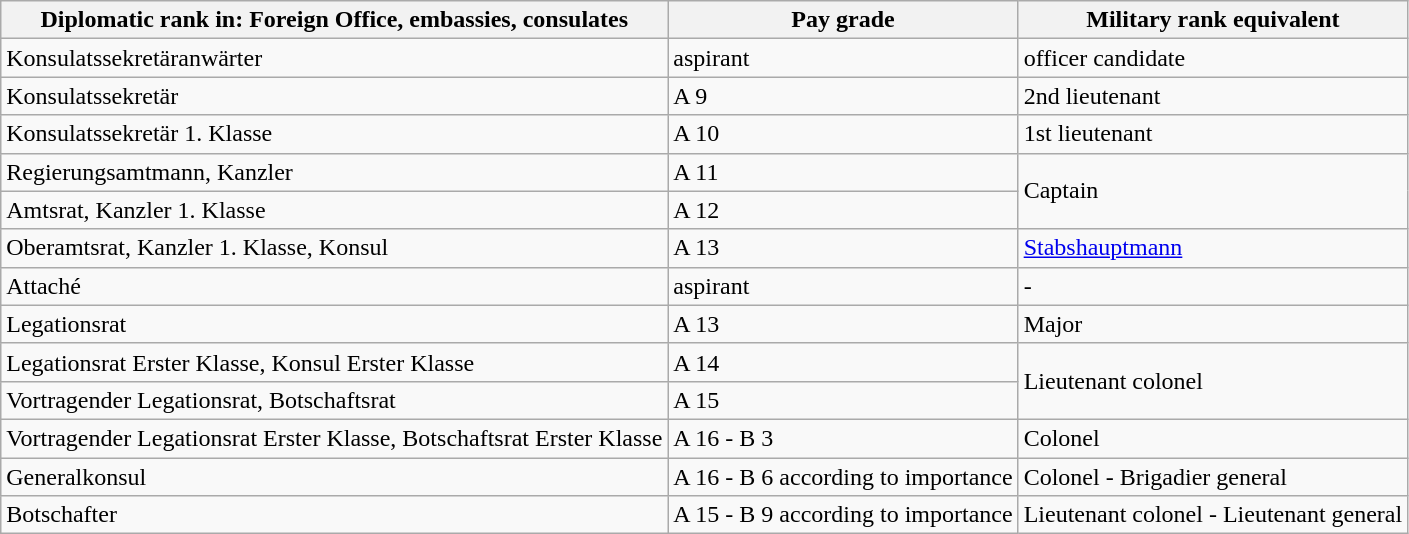<table class="wikitable">
<tr>
<th>Diplomatic rank in: Foreign Office, embassies, consulates</th>
<th>Pay grade</th>
<th>Military rank equivalent</th>
</tr>
<tr>
<td>Konsulatssekretäranwärter</td>
<td>aspirant</td>
<td>officer candidate</td>
</tr>
<tr>
<td>Konsulatssekretär</td>
<td>A 9</td>
<td>2nd lieutenant</td>
</tr>
<tr>
<td>Konsulatssekretär 1. Klasse</td>
<td>A 10</td>
<td>1st lieutenant</td>
</tr>
<tr>
<td>Regierungsamtmann, Kanzler</td>
<td>A 11</td>
<td rowspan="2">Captain</td>
</tr>
<tr>
<td>Amtsrat, Kanzler 1. Klasse</td>
<td>A 12</td>
</tr>
<tr>
<td>Oberamtsrat, Kanzler 1. Klasse, Konsul</td>
<td>A 13</td>
<td><a href='#'>Stabshauptmann</a></td>
</tr>
<tr>
<td>Attaché</td>
<td>aspirant</td>
<td>-</td>
</tr>
<tr>
<td>Legationsrat</td>
<td>A 13</td>
<td>Major</td>
</tr>
<tr>
<td>Legationsrat Erster Klasse, Konsul Erster Klasse</td>
<td>A 14</td>
<td rowspan="2">Lieutenant colonel</td>
</tr>
<tr>
<td>Vortragender Legationsrat, Botschaftsrat</td>
<td>A 15</td>
</tr>
<tr>
<td>Vortragender Legationsrat Erster Klasse, Botschaftsrat Erster Klasse</td>
<td>A 16 - B 3</td>
<td>Colonel</td>
</tr>
<tr>
<td>Generalkonsul</td>
<td>A 16 - B 6 according to importance</td>
<td>Colonel - Brigadier general</td>
</tr>
<tr>
<td>Botschafter</td>
<td>A 15 - B 9 according to importance</td>
<td>Lieutenant colonel - Lieutenant general</td>
</tr>
</table>
